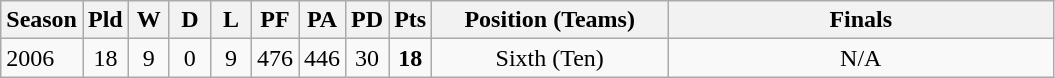<table class="wikitable" style="text-align:center;">
<tr>
<th width=30>Season</th>
<th width=20 abbr="Played">Pld</th>
<th width=20 abbr="Won">W</th>
<th width=20 abbr="Drawn">D</th>
<th width=20 abbr="Lost">L</th>
<th width=20 abbr="Points for">PF</th>
<th width=20 abbr="Points against">PA</th>
<th width=20 abbr="Points difference">PD</th>
<th width=20 abbr="Points">Pts</th>
<th width=150>Position (Teams)</th>
<th width=250>Finals</th>
</tr>
<tr>
<td style="text-align:left;">2006</td>
<td>18</td>
<td>9</td>
<td>0</td>
<td>9</td>
<td>476</td>
<td>446</td>
<td>30</td>
<td><strong>18</strong></td>
<td>Sixth (Ten)</td>
<td>N/A</td>
</tr>
</table>
